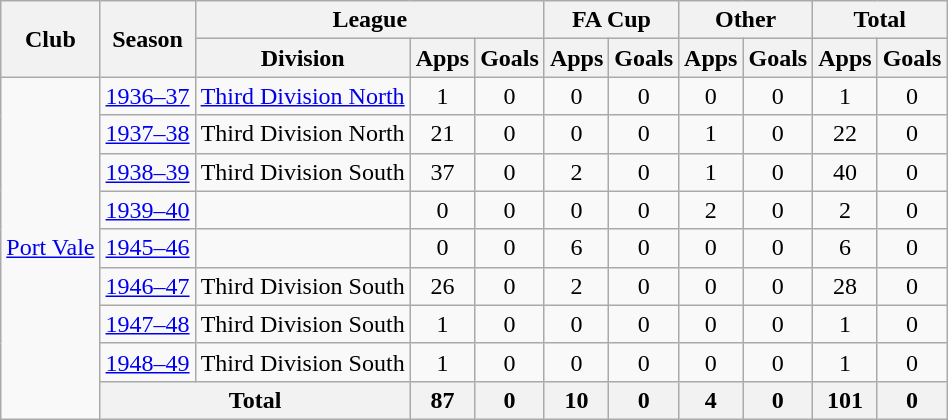<table class="wikitable" style="text-align: center;">
<tr>
<th rowspan="2">Club</th>
<th rowspan="2">Season</th>
<th colspan="3">League</th>
<th colspan="2">FA Cup</th>
<th colspan="2">Other</th>
<th colspan="2">Total</th>
</tr>
<tr>
<th>Division</th>
<th>Apps</th>
<th>Goals</th>
<th>Apps</th>
<th>Goals</th>
<th>Apps</th>
<th>Goals</th>
<th>Apps</th>
<th>Goals</th>
</tr>
<tr>
<td rowspan="9"><a href='#'>Port Vale</a></td>
<td><a href='#'>1936–37</a></td>
<td><a href='#'>Third Division North</a></td>
<td>1</td>
<td>0</td>
<td>0</td>
<td>0</td>
<td>0</td>
<td>0</td>
<td>1</td>
<td>0</td>
</tr>
<tr>
<td><a href='#'>1937–38</a></td>
<td>Third Division North</td>
<td>21</td>
<td>0</td>
<td>0</td>
<td>0</td>
<td>1</td>
<td>0</td>
<td>22</td>
<td>0</td>
</tr>
<tr>
<td><a href='#'>1938–39</a></td>
<td>Third Division South</td>
<td>37</td>
<td>0</td>
<td>2</td>
<td>0</td>
<td>1</td>
<td>0</td>
<td>40</td>
<td>0</td>
</tr>
<tr>
<td><a href='#'>1939–40</a></td>
<td></td>
<td>0</td>
<td>0</td>
<td>0</td>
<td>0</td>
<td>2</td>
<td>0</td>
<td>2</td>
<td>0</td>
</tr>
<tr>
<td><a href='#'>1945–46</a></td>
<td></td>
<td>0</td>
<td>0</td>
<td>6</td>
<td>0</td>
<td>0</td>
<td>0</td>
<td>6</td>
<td>0</td>
</tr>
<tr>
<td><a href='#'>1946–47</a></td>
<td>Third Division South</td>
<td>26</td>
<td>0</td>
<td>2</td>
<td>0</td>
<td>0</td>
<td>0</td>
<td>28</td>
<td>0</td>
</tr>
<tr>
<td><a href='#'>1947–48</a></td>
<td>Third Division South</td>
<td>1</td>
<td>0</td>
<td>0</td>
<td>0</td>
<td>0</td>
<td>0</td>
<td>1</td>
<td>0</td>
</tr>
<tr>
<td><a href='#'>1948–49</a></td>
<td>Third Division South</td>
<td>1</td>
<td>0</td>
<td>0</td>
<td>0</td>
<td>0</td>
<td>0</td>
<td>1</td>
<td>0</td>
</tr>
<tr>
<th colspan="2">Total</th>
<th>87</th>
<th>0</th>
<th>10</th>
<th>0</th>
<th>4</th>
<th>0</th>
<th>101</th>
<th>0</th>
</tr>
</table>
